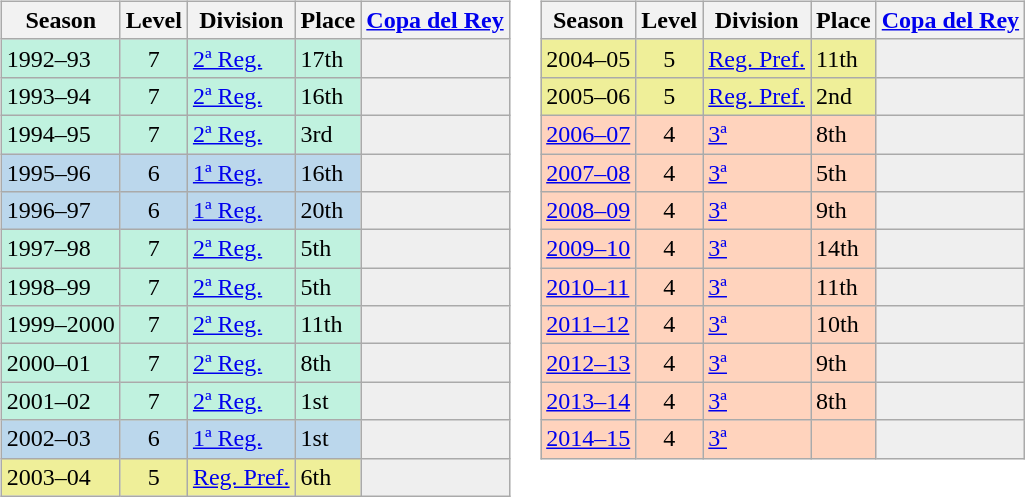<table>
<tr>
<td valign="top" width=0%><br><table class="wikitable">
<tr style="background:#f0f6fa;">
<th>Season</th>
<th>Level</th>
<th>Division</th>
<th>Place</th>
<th><a href='#'>Copa del Rey</a></th>
</tr>
<tr>
<td style="background:#C0F2DF;">1992–93</td>
<td style="background:#C0F2DF;" align="center">7</td>
<td style="background:#C0F2DF;"><a href='#'>2ª Reg.</a></td>
<td style="background:#C0F2DF;">17th</td>
<th style="background:#efefef;"></th>
</tr>
<tr>
<td style="background:#C0F2DF;">1993–94</td>
<td style="background:#C0F2DF;" align="center">7</td>
<td style="background:#C0F2DF;"><a href='#'>2ª Reg.</a></td>
<td style="background:#C0F2DF;">16th</td>
<th style="background:#efefef;"></th>
</tr>
<tr>
<td style="background:#C0F2DF;">1994–95</td>
<td style="background:#C0F2DF;" align="center">7</td>
<td style="background:#C0F2DF;"><a href='#'>2ª Reg.</a></td>
<td style="background:#C0F2DF;">3rd</td>
<th style="background:#efefef;"></th>
</tr>
<tr>
<td style="background:#BBD7EC;">1995–96</td>
<td style="background:#BBD7EC;" align="center">6</td>
<td style="background:#BBD7EC;"><a href='#'>1ª Reg.</a></td>
<td style="background:#BBD7EC;">16th</td>
<th style="background:#efefef;"></th>
</tr>
<tr>
<td style="background:#BBD7EC;">1996–97</td>
<td style="background:#BBD7EC;" align="center">6</td>
<td style="background:#BBD7EC;"><a href='#'>1ª Reg.</a></td>
<td style="background:#BBD7EC;">20th</td>
<th style="background:#efefef;"></th>
</tr>
<tr>
<td style="background:#C0F2DF;">1997–98</td>
<td style="background:#C0F2DF;" align="center">7</td>
<td style="background:#C0F2DF;"><a href='#'>2ª Reg.</a></td>
<td style="background:#C0F2DF;">5th</td>
<th style="background:#efefef;"></th>
</tr>
<tr>
<td style="background:#C0F2DF;">1998–99</td>
<td style="background:#C0F2DF;" align="center">7</td>
<td style="background:#C0F2DF;"><a href='#'>2ª Reg.</a></td>
<td style="background:#C0F2DF;">5th</td>
<th style="background:#efefef;"></th>
</tr>
<tr>
<td style="background:#C0F2DF;">1999–2000</td>
<td style="background:#C0F2DF;" align="center">7</td>
<td style="background:#C0F2DF;"><a href='#'>2ª Reg.</a></td>
<td style="background:#C0F2DF;">11th</td>
<th style="background:#efefef;"></th>
</tr>
<tr>
<td style="background:#C0F2DF;">2000–01</td>
<td style="background:#C0F2DF;" align="center">7</td>
<td style="background:#C0F2DF;"><a href='#'>2ª Reg.</a></td>
<td style="background:#C0F2DF;">8th</td>
<th style="background:#efefef;"></th>
</tr>
<tr>
<td style="background:#C0F2DF;">2001–02</td>
<td style="background:#C0F2DF;" align="center">7</td>
<td style="background:#C0F2DF;"><a href='#'>2ª Reg.</a></td>
<td style="background:#C0F2DF;">1st</td>
<th style="background:#efefef;"></th>
</tr>
<tr>
<td style="background:#BBD7EC;">2002–03</td>
<td style="background:#BBD7EC;" align="center">6</td>
<td style="background:#BBD7EC;"><a href='#'>1ª Reg.</a></td>
<td style="background:#BBD7EC;">1st</td>
<td style="background:#efefef;"></td>
</tr>
<tr>
<td style="background:#EFEF99;">2003–04</td>
<td style="background:#EFEF99;" align="center">5</td>
<td style="background:#EFEF99;"><a href='#'>Reg. Pref.</a></td>
<td style="background:#EFEF99;">6th</td>
<th style="background:#efefef;"></th>
</tr>
</table>
</td>
<td valign="top" width=0%><br><table class="wikitable">
<tr style="background:#f0f6fa;">
<th>Season</th>
<th>Level</th>
<th>Division</th>
<th>Place</th>
<th><a href='#'>Copa del Rey</a></th>
</tr>
<tr>
<td style="background:#EFEF99;">2004–05</td>
<td style="background:#EFEF99;" align="center">5</td>
<td style="background:#EFEF99;"><a href='#'>Reg. Pref.</a></td>
<td style="background:#EFEF99;">11th</td>
<th style="background:#efefef;"></th>
</tr>
<tr>
<td style="background:#EFEF99;">2005–06</td>
<td style="background:#EFEF99;" align="center">5</td>
<td style="background:#EFEF99;"><a href='#'>Reg. Pref.</a></td>
<td style="background:#EFEF99;">2nd</td>
<th style="background:#efefef;"></th>
</tr>
<tr>
<td style="background:#FFD3BD;"><a href='#'>2006–07</a></td>
<td style="background:#FFD3BD;" align="center">4</td>
<td style="background:#FFD3BD;"><a href='#'>3ª</a></td>
<td style="background:#FFD3BD;">8th</td>
<td style="background:#efefef;"></td>
</tr>
<tr>
<td style="background:#FFD3BD;"><a href='#'>2007–08</a></td>
<td style="background:#FFD3BD;" align="center">4</td>
<td style="background:#FFD3BD;"><a href='#'>3ª</a></td>
<td style="background:#FFD3BD;">5th</td>
<th style="background:#efefef;"></th>
</tr>
<tr>
<td style="background:#FFD3BD;"><a href='#'>2008–09</a></td>
<td style="background:#FFD3BD;" align="center">4</td>
<td style="background:#FFD3BD;"><a href='#'>3ª</a></td>
<td style="background:#FFD3BD;">9th</td>
<td style="background:#efefef;"></td>
</tr>
<tr>
<td style="background:#FFD3BD;"><a href='#'>2009–10</a></td>
<td style="background:#FFD3BD;" align="center">4</td>
<td style="background:#FFD3BD;"><a href='#'>3ª</a></td>
<td style="background:#FFD3BD;">14th</td>
<td style="background:#efefef;"></td>
</tr>
<tr>
<td style="background:#FFD3BD;"><a href='#'>2010–11</a></td>
<td style="background:#FFD3BD;" align="center">4</td>
<td style="background:#FFD3BD;"><a href='#'>3ª</a></td>
<td style="background:#FFD3BD;">11th</td>
<td style="background:#efefef;"></td>
</tr>
<tr>
<td style="background:#FFD3BD;"><a href='#'>2011–12</a></td>
<td style="background:#FFD3BD;" align="center">4</td>
<td style="background:#FFD3BD;"><a href='#'>3ª</a></td>
<td style="background:#FFD3BD;">10th</td>
<td style="background:#efefef;"></td>
</tr>
<tr>
<td style="background:#FFD3BD;"><a href='#'>2012–13</a></td>
<td style="background:#FFD3BD;" align="center">4</td>
<td style="background:#FFD3BD;"><a href='#'>3ª</a></td>
<td style="background:#FFD3BD;">9th</td>
<td style="background:#efefef;"></td>
</tr>
<tr>
<td style="background:#FFD3BD;"><a href='#'>2013–14</a></td>
<td style="background:#FFD3BD;" align="center">4</td>
<td style="background:#FFD3BD;"><a href='#'>3ª</a></td>
<td style="background:#FFD3BD;">8th</td>
<td style="background:#efefef;"></td>
</tr>
<tr>
<td style="background:#FFD3BD;"><a href='#'>2014–15</a></td>
<td style="background:#FFD3BD;" align="center">4</td>
<td style="background:#FFD3BD;"><a href='#'>3ª</a></td>
<td style="background:#FFD3BD;"></td>
<td style="background:#efefef;"></td>
</tr>
</table>
</td>
</tr>
</table>
